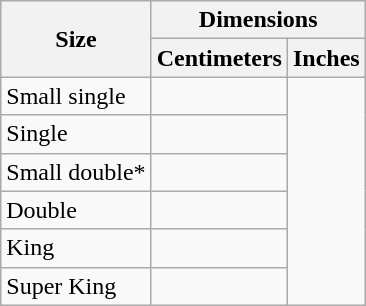<table class="wikitable">
<tr>
<th rowspan="2" scope="col">Size</th>
<th colspan="2" scope="col">Dimensions</th>
</tr>
<tr>
<th>Centimeters</th>
<th>Inches</th>
</tr>
<tr>
<td>Small single</td>
<td></td>
</tr>
<tr>
<td>Single</td>
<td></td>
</tr>
<tr>
<td>Small double*</td>
<td></td>
</tr>
<tr>
<td>Double</td>
<td></td>
</tr>
<tr>
<td>King</td>
<td></td>
</tr>
<tr>
<td>Super King</td>
<td></td>
</tr>
</table>
